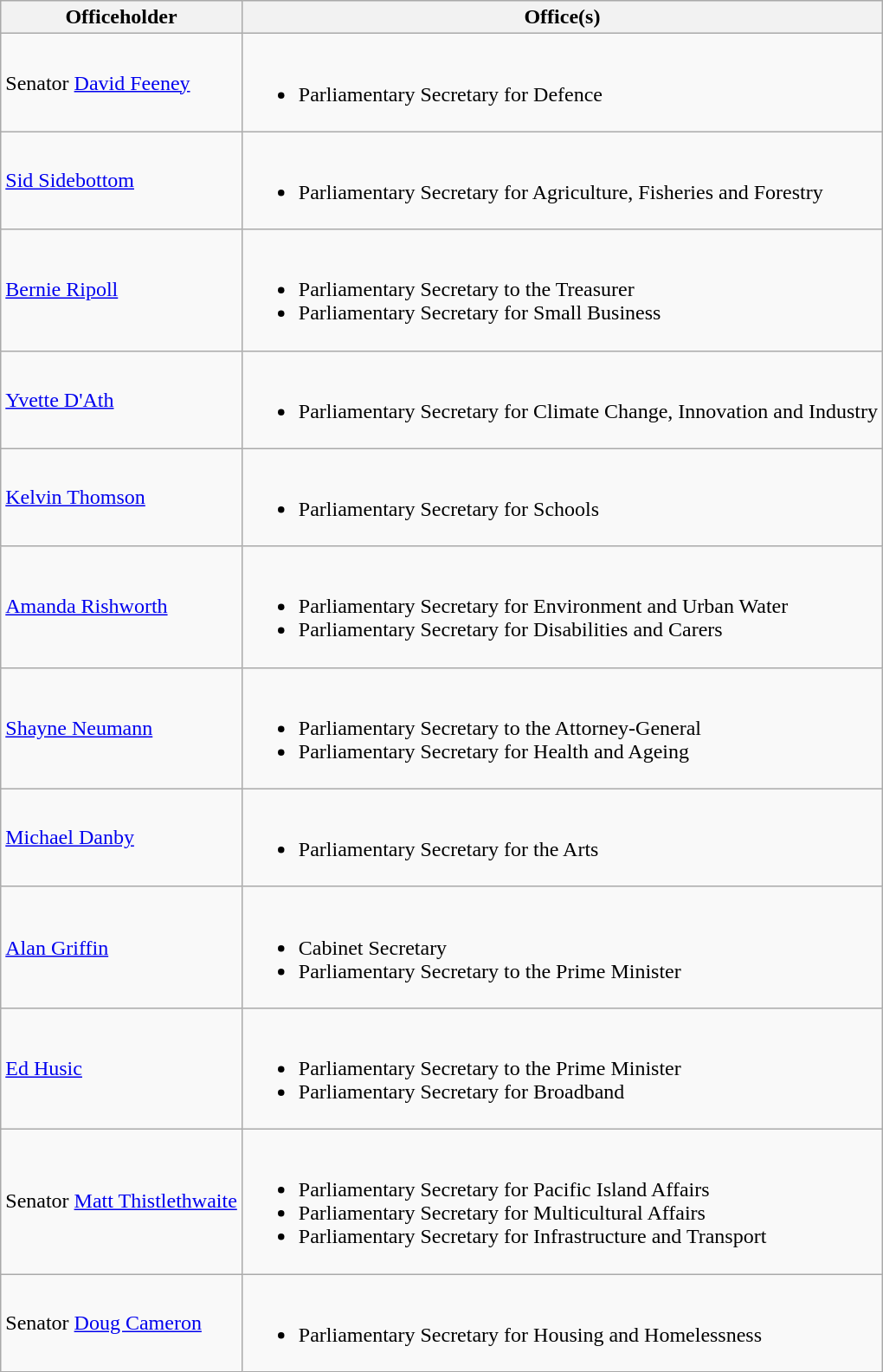<table class="wikitable">
<tr>
<th>Officeholder</th>
<th>Office(s)</th>
</tr>
<tr>
<td>Senator <a href='#'>David Feeney</a></td>
<td><br><ul><li>Parliamentary Secretary for Defence</li></ul></td>
</tr>
<tr>
<td><a href='#'>Sid Sidebottom</a> </td>
<td><br><ul><li>Parliamentary Secretary for Agriculture, Fisheries and Forestry</li></ul></td>
</tr>
<tr>
<td><a href='#'>Bernie Ripoll</a> </td>
<td><br><ul><li>Parliamentary Secretary to the Treasurer</li><li>Parliamentary Secretary for Small Business</li></ul></td>
</tr>
<tr>
<td><a href='#'>Yvette D'Ath</a> </td>
<td><br><ul><li>Parliamentary Secretary for Climate Change, Innovation and Industry</li></ul></td>
</tr>
<tr>
<td><a href='#'>Kelvin Thomson</a> </td>
<td><br><ul><li>Parliamentary Secretary for Schools</li></ul></td>
</tr>
<tr>
<td><a href='#'>Amanda Rishworth</a> </td>
<td><br><ul><li>Parliamentary Secretary for Environment and Urban Water</li><li>Parliamentary Secretary for Disabilities and Carers</li></ul></td>
</tr>
<tr>
<td><a href='#'>Shayne Neumann</a> </td>
<td><br><ul><li>Parliamentary Secretary to the Attorney-General</li><li>Parliamentary Secretary for Health and Ageing</li></ul></td>
</tr>
<tr>
<td><a href='#'>Michael Danby</a> </td>
<td><br><ul><li>Parliamentary Secretary for the Arts</li></ul></td>
</tr>
<tr>
<td><a href='#'>Alan Griffin</a> </td>
<td><br><ul><li>Cabinet Secretary</li><li>Parliamentary Secretary to the Prime Minister</li></ul></td>
</tr>
<tr>
<td><a href='#'>Ed Husic</a> </td>
<td><br><ul><li>Parliamentary Secretary to the Prime Minister</li><li>Parliamentary Secretary for Broadband</li></ul></td>
</tr>
<tr>
<td>Senator <a href='#'>Matt Thistlethwaite</a></td>
<td><br><ul><li>Parliamentary Secretary for Pacific Island Affairs</li><li>Parliamentary Secretary for Multicultural Affairs</li><li>Parliamentary Secretary for Infrastructure and Transport</li></ul></td>
</tr>
<tr>
<td>Senator <a href='#'>Doug Cameron</a></td>
<td><br><ul><li>Parliamentary Secretary for Housing and Homelessness</li></ul></td>
</tr>
</table>
